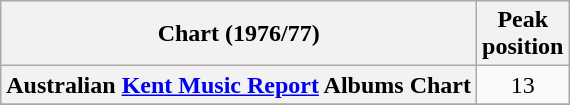<table class="wikitable plainrowheaders" style="text-align:center">
<tr>
<th>Chart (1976/77)</th>
<th>Peak<br>position</th>
</tr>
<tr>
<th scope="row">Australian <a href='#'>Kent Music Report</a> Albums Chart</th>
<td>13</td>
</tr>
<tr>
</tr>
</table>
